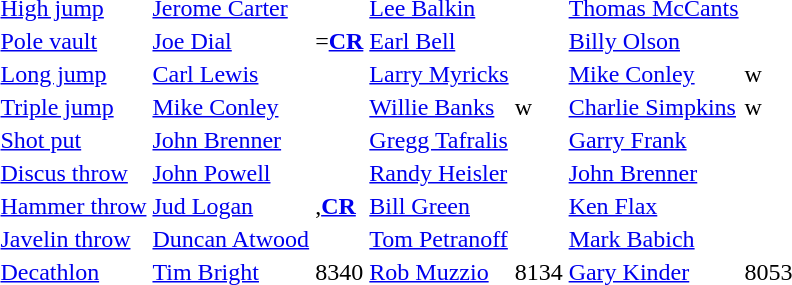<table>
<tr>
<td><a href='#'>High jump</a></td>
<td><a href='#'>Jerome Carter</a></td>
<td></td>
<td><a href='#'>Lee Balkin</a></td>
<td></td>
<td><a href='#'>Thomas McCants</a></td>
<td></td>
</tr>
<tr>
<td><a href='#'>Pole vault</a></td>
<td><a href='#'>Joe Dial</a></td>
<td> =<strong><a href='#'>CR</a></strong></td>
<td><a href='#'>Earl Bell</a></td>
<td></td>
<td><a href='#'>Billy Olson</a></td>
<td></td>
</tr>
<tr>
<td><a href='#'>Long jump</a></td>
<td><a href='#'>Carl Lewis</a></td>
<td></td>
<td><a href='#'>Larry Myricks</a></td>
<td></td>
<td><a href='#'>Mike Conley</a></td>
<td>w</td>
</tr>
<tr>
<td><a href='#'>Triple jump</a></td>
<td><a href='#'>Mike Conley</a></td>
<td></td>
<td><a href='#'>Willie Banks</a></td>
<td>w</td>
<td><a href='#'>Charlie Simpkins</a></td>
<td>w</td>
</tr>
<tr>
<td><a href='#'>Shot put</a></td>
<td><a href='#'>John Brenner</a></td>
<td></td>
<td><a href='#'>Gregg Tafralis</a></td>
<td></td>
<td><a href='#'>Garry Frank</a></td>
<td></td>
</tr>
<tr>
<td><a href='#'>Discus throw</a></td>
<td><a href='#'>John Powell</a></td>
<td></td>
<td><a href='#'>Randy Heisler</a></td>
<td></td>
<td><a href='#'>John Brenner</a></td>
<td></td>
</tr>
<tr>
<td><a href='#'>Hammer throw</a></td>
<td><a href='#'>Jud Logan</a></td>
<td>,<strong><a href='#'>CR</a></strong></td>
<td><a href='#'>Bill Green</a></td>
<td></td>
<td><a href='#'>Ken Flax</a></td>
<td></td>
</tr>
<tr>
<td><a href='#'>Javelin throw</a></td>
<td><a href='#'>Duncan Atwood</a></td>
<td></td>
<td><a href='#'>Tom Petranoff</a></td>
<td></td>
<td><a href='#'>Mark Babich</a></td>
<td></td>
</tr>
<tr>
<td><a href='#'>Decathlon</a></td>
<td><a href='#'>Tim Bright</a></td>
<td>8340</td>
<td><a href='#'>Rob Muzzio</a></td>
<td>8134</td>
<td><a href='#'>Gary Kinder</a></td>
<td>8053</td>
</tr>
</table>
